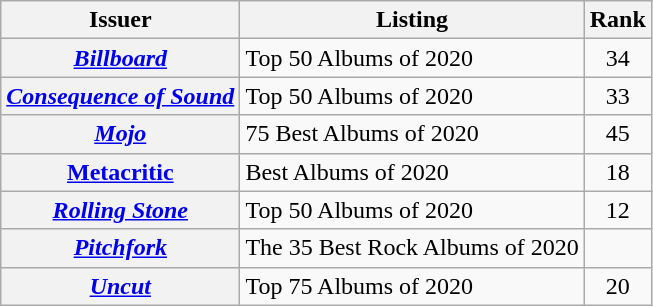<table class="wikitable plainrowheaders">
<tr>
<th scope="col">Issuer</th>
<th scope="col">Listing</th>
<th scope="col">Rank</th>
</tr>
<tr>
<th scope="row"><em><a href='#'>Billboard</a></em></th>
<td>Top 50 Albums of 2020</td>
<td style="text-align:center;">34</td>
</tr>
<tr>
<th scope="row"><em><a href='#'>Consequence of Sound</a></em></th>
<td>Top 50 Albums of 2020</td>
<td style="text-align:center;">33</td>
</tr>
<tr>
<th scope="row"><em><a href='#'>Mojo</a></em></th>
<td>75 Best Albums of 2020</td>
<td style="text-align:center;">45</td>
</tr>
<tr>
<th scope="row"><a href='#'>Metacritic</a></th>
<td>Best Albums of 2020</td>
<td style="text-align:center;">18</td>
</tr>
<tr>
<th scope="row"><em><a href='#'>Rolling Stone</a></em></th>
<td>Top 50 Albums of 2020</td>
<td style="text-align:center;">12</td>
</tr>
<tr>
<th scope="row"><em><a href='#'>Pitchfork</a></em></th>
<td>The 35 Best Rock Albums of 2020</td>
<td></td>
</tr>
<tr>
<th scope="row"><em><a href='#'>Uncut</a></em></th>
<td>Top 75 Albums of 2020</td>
<td style="text-align:center;">20</td>
</tr>
</table>
